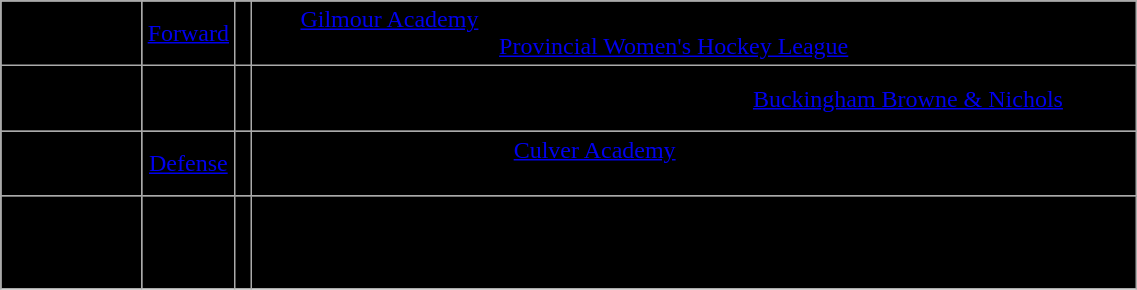<table class="wikitable" width="60%">
<tr bgcolor=" ">
<td>Ani Fitzgerald</td>
<td align="center"><a href='#'>Forward</a></td>
<td></td>
<td>Led <a href='#'>Gilmour Academy</a> to first-ever USA Hockey Nationals.<br>Played one season in the <a href='#'>Provincial Women's Hockey League</a> for Toronto Jr. Aeros.</td>
</tr>
<tr bgcolor=" ">
<td>Molly Griffin</td>
<td align="center">Forward</td>
<td></td>
<td>Five-year letterwinner in ice hockey and softball at <a href='#'>Buckingham Browne & Nichols</a>.</td>
</tr>
<tr bgcolor=" ">
<td></td>
<td align="center"><a href='#'>Defense</a></td>
<td></td>
<td>Three-year letterwinner at <a href='#'>Culver Academy</a> in ice hockey, where she was the 2019 Defensive Player of the Year.</td>
</tr>
<tr bgcolor=" ">
<td>Lily Yovetich</td>
<td align="center">Defense</td>
<td>, </td>
<td>Won USA Hockey Nationals in 2017 with Anaheim Lady Ducks 16U AAA.<br>Played in the Provincial Women's Hockey League with the Barrie Sharks and Ottawa Lady Senators.</td>
</tr>
</table>
